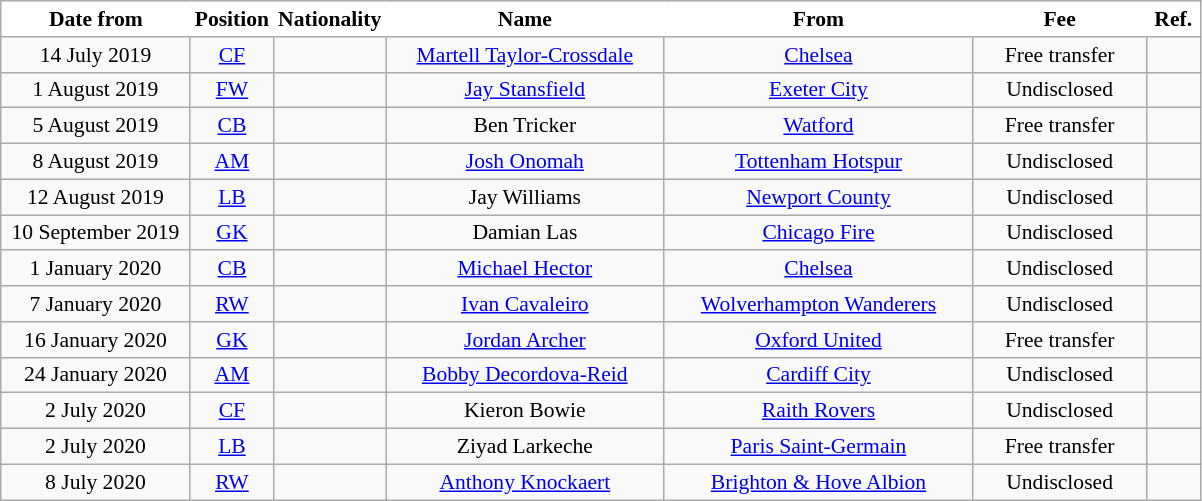<table class="wikitable"  style="text-align:center; font-size:90%; ">
<tr>
<th style="background:white; color:black; border:black; width:120px;">Date from</th>
<th style="background:white; color:black; border:black; width:50px;">Position</th>
<th style="background:white; color:black; border:black; width:50px;">Nationality</th>
<th style="background:white; color:black; border:black; width:180px;">Name</th>
<th style="background:white; color:black; border:black; width:200px;">From</th>
<th style="background:white; color:black; border:black; width:110px;">Fee</th>
<th style="background:white; color:black; border:black; width:30px;">Ref.</th>
</tr>
<tr>
<td>14 July 2019</td>
<td><a href='#'>CF</a></td>
<td></td>
<td><a href='#'>Martell Taylor-Crossdale</a></td>
<td> <a href='#'>Chelsea</a></td>
<td>Free transfer</td>
<td></td>
</tr>
<tr>
<td>1 August 2019</td>
<td><a href='#'>FW</a></td>
<td></td>
<td><a href='#'>Jay Stansfield</a></td>
<td> <a href='#'>Exeter City</a></td>
<td>Undisclosed</td>
<td></td>
</tr>
<tr>
<td>5 August 2019</td>
<td><a href='#'>CB</a></td>
<td></td>
<td>Ben Tricker</td>
<td> <a href='#'>Watford</a></td>
<td>Free transfer</td>
<td></td>
</tr>
<tr>
<td>8 August 2019</td>
<td><a href='#'>AM</a></td>
<td></td>
<td><a href='#'>Josh Onomah</a></td>
<td> <a href='#'>Tottenham Hotspur</a></td>
<td>Undisclosed</td>
<td></td>
</tr>
<tr>
<td>12 August 2019</td>
<td><a href='#'>LB</a></td>
<td></td>
<td>Jay Williams</td>
<td> <a href='#'>Newport County</a></td>
<td>Undisclosed</td>
<td></td>
</tr>
<tr>
<td>10 September 2019</td>
<td><a href='#'>GK</a></td>
<td></td>
<td>Damian Las</td>
<td> <a href='#'>Chicago Fire</a></td>
<td>Undisclosed</td>
<td></td>
</tr>
<tr>
<td>1 January 2020</td>
<td><a href='#'>CB</a></td>
<td></td>
<td><a href='#'>Michael Hector</a></td>
<td> <a href='#'>Chelsea</a></td>
<td>Undisclosed</td>
<td></td>
</tr>
<tr>
<td>7 January 2020</td>
<td><a href='#'>RW</a></td>
<td></td>
<td><a href='#'>Ivan Cavaleiro</a></td>
<td> <a href='#'>Wolverhampton Wanderers</a></td>
<td>Undisclosed</td>
<td></td>
</tr>
<tr>
<td>16 January 2020</td>
<td><a href='#'>GK</a></td>
<td></td>
<td><a href='#'>Jordan Archer</a></td>
<td> <a href='#'>Oxford United</a></td>
<td>Free transfer</td>
<td></td>
</tr>
<tr>
<td>24 January 2020</td>
<td><a href='#'>AM</a></td>
<td></td>
<td><a href='#'>Bobby Decordova-Reid</a></td>
<td> <a href='#'>Cardiff City</a></td>
<td>Undisclosed</td>
<td></td>
</tr>
<tr>
<td>2 July 2020</td>
<td><a href='#'>CF</a></td>
<td></td>
<td>Kieron Bowie</td>
<td> <a href='#'>Raith Rovers</a></td>
<td>Undisclosed</td>
<td></td>
</tr>
<tr>
<td>2 July 2020</td>
<td><a href='#'>LB</a></td>
<td></td>
<td>Ziyad Larkeche</td>
<td> <a href='#'>Paris Saint-Germain</a></td>
<td>Free transfer</td>
<td></td>
</tr>
<tr>
<td>8 July 2020</td>
<td><a href='#'>RW</a></td>
<td></td>
<td><a href='#'>Anthony Knockaert</a></td>
<td> <a href='#'>Brighton & Hove Albion</a></td>
<td>Undisclosed</td>
<td></td>
</tr>
</table>
